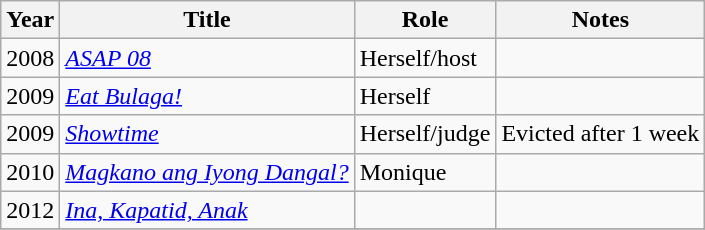<table class="wikitable sortable">
<tr>
<th>Year</th>
<th>Title</th>
<th>Role</th>
<th class="unsortable">Notes</th>
</tr>
<tr>
<td>2008</td>
<td><em><a href='#'>ASAP 08</a></em></td>
<td>Herself/host</td>
<td></td>
</tr>
<tr>
<td>2009</td>
<td><em><a href='#'>Eat Bulaga!</a></em></td>
<td>Herself</td>
<td></td>
</tr>
<tr>
<td>2009</td>
<td><em><a href='#'>Showtime</a></em></td>
<td>Herself/judge</td>
<td>Evicted after 1 week</td>
</tr>
<tr>
<td>2010</td>
<td><em><a href='#'>Magkano ang Iyong Dangal?</a></em></td>
<td>Monique</td>
<td></td>
</tr>
<tr>
<td>2012</td>
<td><em><a href='#'>Ina, Kapatid, Anak</a></em></td>
<td></td>
<td></td>
</tr>
<tr>
</tr>
</table>
